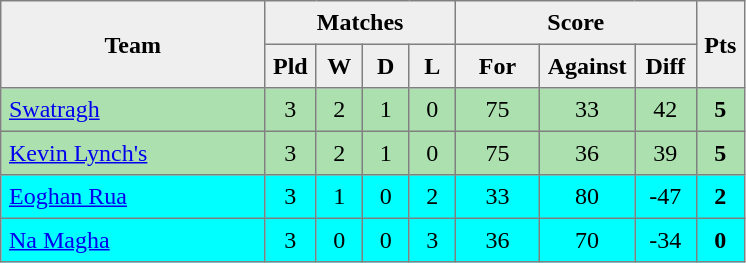<table style=border-collapse:collapse border=1 cellspacing=0 cellpadding=5>
<tr align=center bgcolor=#efefef>
<th rowspan=2 width=165>Team</th>
<th colspan=4>Matches</th>
<th colspan=3>Score</th>
<th rowspan=2width=20>Pts</th>
</tr>
<tr align=center bgcolor=#efefef>
<th width=20>Pld</th>
<th width=20>W</th>
<th width=20>D</th>
<th width=20>L</th>
<th width=45>For</th>
<th width=45>Against</th>
<th width=30>Diff</th>
</tr>
<tr align=center style="background:#ACE1AF;">
<td style="text-align:left;"><a href='#'>Swatragh</a></td>
<td>3</td>
<td>2</td>
<td>1</td>
<td>0</td>
<td>75</td>
<td>33</td>
<td>42</td>
<td><strong>5</strong></td>
</tr>
<tr align=center style="background:#ACE1AF;">
<td style="text-align:left;"><a href='#'>Kevin Lynch's</a></td>
<td>3</td>
<td>2</td>
<td>1</td>
<td>0</td>
<td>75</td>
<td>36</td>
<td>39</td>
<td><strong>5</strong></td>
</tr>
<tr align=center style="background:#00FFFF;">
<td style="text-align:left;"><a href='#'>Eoghan Rua</a></td>
<td>3</td>
<td>1</td>
<td>0</td>
<td>2</td>
<td>33</td>
<td>80</td>
<td>-47</td>
<td><strong>2</strong></td>
</tr>
<tr align=center style="background:#00FFFF;">
<td style="text-align:left;"><a href='#'>Na Magha</a></td>
<td>3</td>
<td>0</td>
<td>0</td>
<td>3</td>
<td>36</td>
<td>70</td>
<td>-34</td>
<td><strong>0</strong></td>
</tr>
</table>
